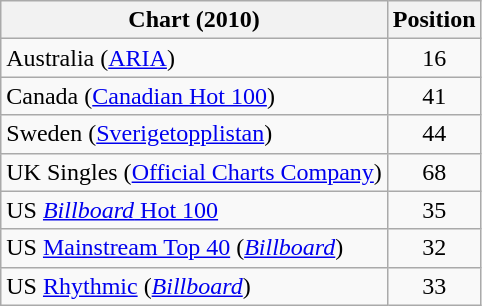<table class="wikitable sortable">
<tr>
<th scope="col">Chart (2010)</th>
<th scope="col">Position</th>
</tr>
<tr>
<td>Australia (<a href='#'>ARIA</a>)</td>
<td align="center">16</td>
</tr>
<tr>
<td>Canada (<a href='#'>Canadian Hot 100</a>)</td>
<td align="center">41</td>
</tr>
<tr>
<td>Sweden (<a href='#'>Sverigetopplistan</a>)</td>
<td align="center">44</td>
</tr>
<tr>
<td>UK Singles (<a href='#'>Official Charts Company</a>)</td>
<td align="center">68</td>
</tr>
<tr>
<td>US <a href='#'><em>Billboard</em> Hot 100</a></td>
<td align="center">35</td>
</tr>
<tr>
<td>US <a href='#'>Mainstream Top 40</a> (<em><a href='#'>Billboard</a></em>)</td>
<td align="center">32</td>
</tr>
<tr>
<td>US <a href='#'>Rhythmic</a> (<em><a href='#'>Billboard</a></em>)</td>
<td align="center">33</td>
</tr>
</table>
